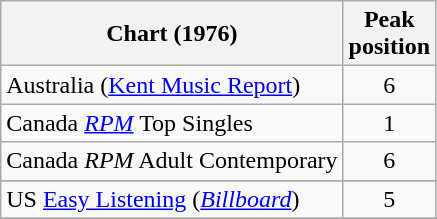<table class="wikitable sortable">
<tr>
<th>Chart (1976)</th>
<th>Peak<br>position</th>
</tr>
<tr>
<td>Australia (<a href='#'>Kent Music Report</a>)</td>
<td style="text-align:center;">6</td>
</tr>
<tr>
<td>Canada <em><a href='#'>RPM</a></em> Top Singles</td>
<td style="text-align:center;">1</td>
</tr>
<tr>
<td>Canada <em>RPM</em> Adult Contemporary</td>
<td style="text-align:center;">6</td>
</tr>
<tr>
</tr>
<tr>
</tr>
<tr>
</tr>
<tr>
</tr>
<tr>
<td>US <a href='#'>Easy Listening</a> (<em><a href='#'>Billboard</a></em>)</td>
<td style="text-align:center;">5</td>
</tr>
<tr>
</tr>
</table>
